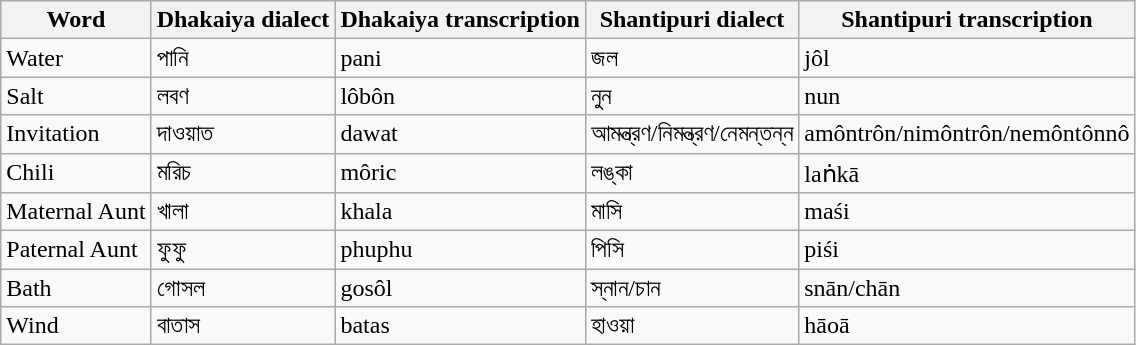<table class="wikitable">
<tr>
<th>Word</th>
<th>Dhakaiya dialect</th>
<th>Dhakaiya transcription</th>
<th>Shantipuri dialect</th>
<th>Shantipuri transcription</th>
</tr>
<tr>
<td>Water</td>
<td>পানি</td>
<td>pani</td>
<td>জল</td>
<td>jôl</td>
</tr>
<tr>
<td>Salt</td>
<td>লবণ</td>
<td>lôbôn</td>
<td>নুন</td>
<td>nun</td>
</tr>
<tr>
<td>Invitation</td>
<td>দাওয়াত</td>
<td>dawat</td>
<td>আমন্ত্রণ/নিমন্ত্রণ/নেমন্তন্ন</td>
<td>amôntrôn/nimôntrôn/nemôntônnô</td>
</tr>
<tr>
<td>Chili</td>
<td>মরিচ</td>
<td>môric</td>
<td>লঙ্কা</td>
<td>laṅkā</td>
</tr>
<tr>
<td>Maternal Aunt</td>
<td>খালা</td>
<td>khala</td>
<td>মাসি</td>
<td>maśi</td>
</tr>
<tr>
<td>Paternal Aunt</td>
<td>ফুফু</td>
<td>phuphu</td>
<td>পিসি</td>
<td>piśi</td>
</tr>
<tr>
<td>Bath</td>
<td>গোসল</td>
<td>gosôl</td>
<td>স্নান/চান</td>
<td>snān/chān</td>
</tr>
<tr>
<td>Wind</td>
<td>বাতাস</td>
<td>batas</td>
<td>হাওয়া</td>
<td>hāoā</td>
</tr>
</table>
